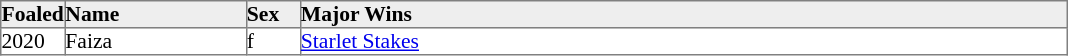<table border="1" cellpadding="0" style="border-collapse: collapse; font-size:90%">
<tr bgcolor="#eeeeee">
<td width="35px"><strong>Foaled</strong></td>
<td width="120px"><strong>Name</strong></td>
<td width="35px"><strong>Sex</strong></td>
<td width="510px"><strong>Major Wins</strong></td>
</tr>
<tr>
<td>2020</td>
<td>Faiza</td>
<td>f</td>
<td><a href='#'>Starlet Stakes</a></td>
</tr>
</table>
